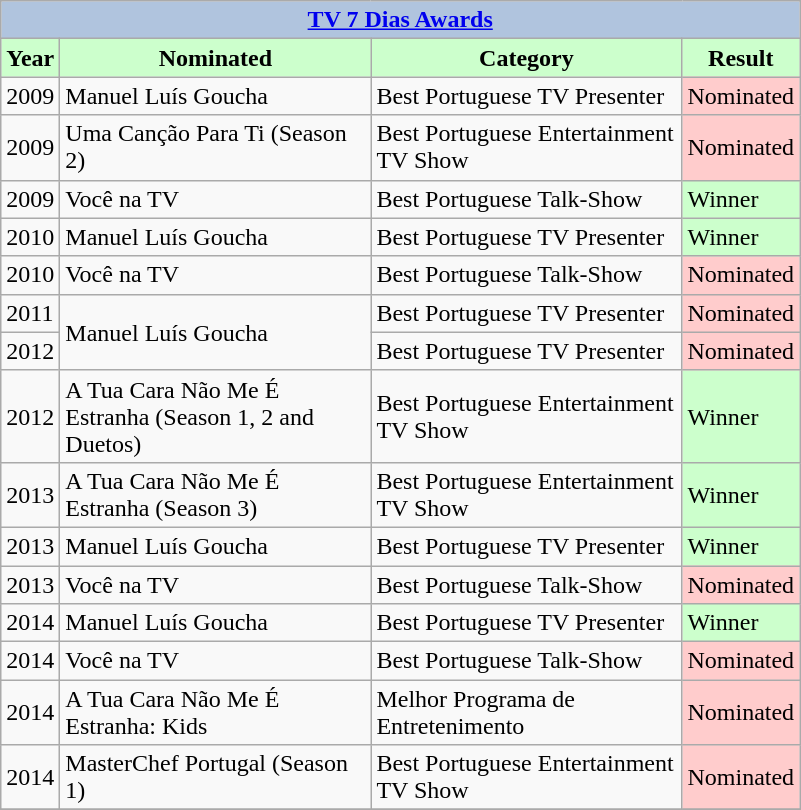<table class="wikitable">
<tr style="text-align:center;">
<th colspan=5 style="background:#b0c4de;"><a href='#'>TV 7 Dias Awards</a></th>
</tr>
<tr style="text-align:center;">
<th style="background:#cfc;" width="10">Year</th>
<th style="background:#cfc;" width="200">Nominated</th>
<th style="background:#cfc;" width="200">Category</th>
<th style="background:#cfc;" width="50">Result</th>
</tr>
<tr>
<td>2009</td>
<td rowspan="1">Manuel Luís Goucha</td>
<td>Best Portuguese TV Presenter</td>
<td style="background:#ffcccc;">Nominated</td>
</tr>
<tr>
<td>2009</td>
<td rowspan="1">Uma Canção Para Ti (Season 2)</td>
<td>Best Portuguese Entertainment TV Show</td>
<td style="background:#ffcccc;">Nominated</td>
</tr>
<tr>
<td>2009</td>
<td rowspan="1">Você na TV</td>
<td>Best Portuguese Talk-Show</td>
<td style="background:#cfc;">Winner</td>
</tr>
<tr>
<td>2010</td>
<td rowspan="1">Manuel Luís Goucha</td>
<td>Best Portuguese TV Presenter</td>
<td style="background:#cfc;">Winner</td>
</tr>
<tr>
<td>2010</td>
<td rowspan="1">Você na TV</td>
<td>Best Portuguese Talk-Show</td>
<td style="background:#ffcccc;">Nominated</td>
</tr>
<tr>
<td>2011</td>
<td rowspan="2">Manuel Luís Goucha</td>
<td>Best Portuguese TV Presenter</td>
<td style="background:#ffcccc;">Nominated</td>
</tr>
<tr>
<td>2012</td>
<td>Best Portuguese TV Presenter</td>
<td style="background:#ffcccc;">Nominated</td>
</tr>
<tr>
<td>2012</td>
<td rowspan="1">A Tua Cara Não Me É Estranha (Season 1, 2 and Duetos)</td>
<td>Best Portuguese Entertainment TV Show</td>
<td style="background:#cfc;">Winner</td>
</tr>
<tr>
<td>2013</td>
<td rowspan="1">A Tua Cara Não Me É Estranha (Season 3)</td>
<td>Best Portuguese Entertainment TV Show</td>
<td style="background:#cfc;">Winner</td>
</tr>
<tr>
<td>2013</td>
<td rowspan="1">Manuel Luís Goucha</td>
<td>Best Portuguese TV Presenter</td>
<td style="background:#cfc;">Winner</td>
</tr>
<tr>
<td>2013</td>
<td rowspan="1">Você na TV</td>
<td>Best Portuguese Talk-Show</td>
<td style="background:#ffcccc;">Nominated</td>
</tr>
<tr>
<td>2014</td>
<td rowspan="1">Manuel Luís Goucha</td>
<td>Best Portuguese TV Presenter</td>
<td style="background:#cfc;">Winner</td>
</tr>
<tr>
<td>2014</td>
<td rowspan="1">Você na TV</td>
<td>Best Portuguese Talk-Show</td>
<td style="background:#ffcccc;">Nominated</td>
</tr>
<tr>
<td>2014</td>
<td rowspan="1">A Tua Cara Não Me É Estranha: Kids</td>
<td>Melhor Programa de Entretenimento</td>
<td style="background:#ffcccc;">Nominated</td>
</tr>
<tr>
<td>2014</td>
<td rowspan="1">MasterChef Portugal (Season 1)</td>
<td>Best Portuguese Entertainment TV Show</td>
<td style="background:#ffcccc;">Nominated</td>
</tr>
<tr>
</tr>
</table>
